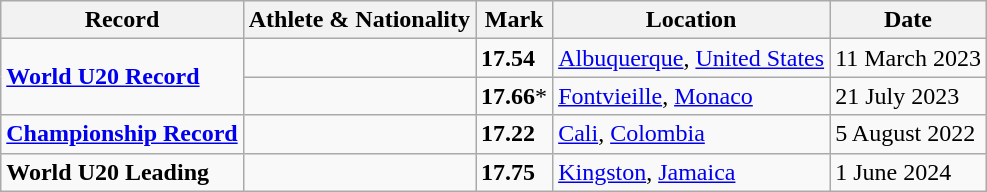<table class="wikitable">
<tr>
<th scope="col">Record</th>
<th scope="col">Athlete & Nationality</th>
<th scope="col">Mark</th>
<th scope="col">Location</th>
<th scope="col">Date</th>
</tr>
<tr>
<td rowspan=2><strong><a href='#'>World U20 Record</a></strong></td>
<td></td>
<td><strong>17.54</strong></td>
<td><a href='#'>Albuquerque</a>, <a href='#'>United States</a></td>
<td>11 March 2023</td>
</tr>
<tr>
<td></td>
<td><strong>17.66</strong>*</td>
<td><a href='#'>Fontvieille</a>, <a href='#'>Monaco</a></td>
<td>21 July 2023</td>
</tr>
<tr>
<td><strong><a href='#'>Championship Record</a></strong></td>
<td></td>
<td><strong>17.22</strong></td>
<td><a href='#'>Cali</a>, <a href='#'>Colombia</a></td>
<td>5 August 2022</td>
</tr>
<tr>
<td><strong>World U20 Leading</strong></td>
<td></td>
<td><strong>17.75</strong></td>
<td><a href='#'>Kingston</a>, <a href='#'>Jamaica</a></td>
<td>1 June 2024</td>
</tr>
</table>
